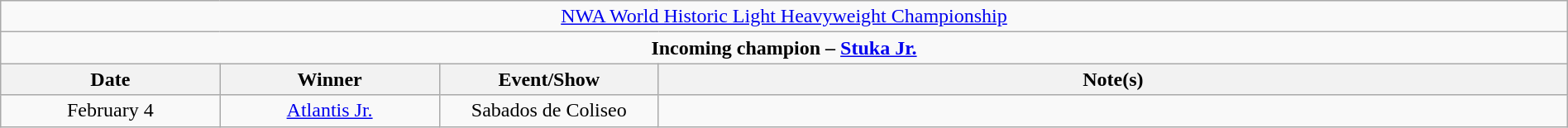<table class="wikitable" style="text-align:center; width:100%;">
<tr>
<td colspan="5" style="text-align: center;"><a href='#'>NWA World Historic Light Heavyweight Championship</a></td>
</tr>
<tr>
<td colspan="5" style="text-align: center;"><strong>Incoming champion – <a href='#'>Stuka Jr.</a></strong></td>
</tr>
<tr>
<th width=14%>Date</th>
<th width=14%>Winner</th>
<th width=14%>Event/Show</th>
<th width=58%>Note(s)</th>
</tr>
<tr>
<td>February 4</td>
<td><a href='#'>Atlantis Jr.</a></td>
<td>Sabados de Coliseo</td>
<td></td>
</tr>
</table>
